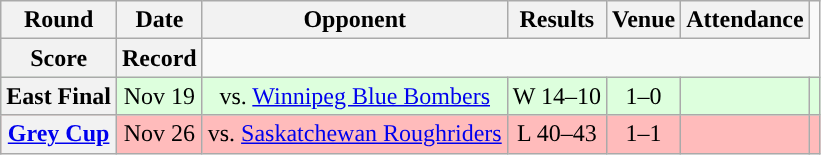<table class="wikitable" style="text-align:center">
<tr>
<th>Round</th>
<th>Date</th>
<th>Opponent</th>
<th>Results</th>
<th>Venue</th>
<th>Attendance</th>
</tr>
<tr>
<th>Score</th>
<th>Record</th>
</tr>
<tr style="background:#ddffdd">
<th>East Final</th>
<td>Nov 19</td>
<td>vs. <a href='#'>Winnipeg Blue Bombers</a></td>
<td>W 14–10</td>
<td>1–0</td>
<td></td>
<td></td>
</tr>
<tr style="background:#ffbbbb">
<th><a href='#'>Grey Cup</a></th>
<td>Nov 26</td>
<td>vs. <a href='#'>Saskatchewan Roughriders</a></td>
<td>L 40–43</td>
<td>1–1</td>
<td></td>
<td></td>
</tr>
</table>
